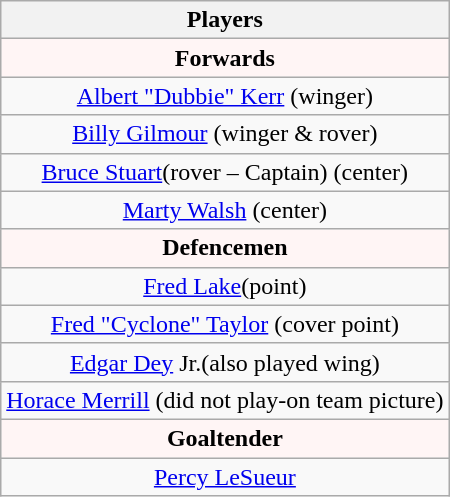<table class="wikitable" style="text-align:center;">
<tr>
<th>Players</th>
</tr>
<tr style="font-weight:bold; background-color:#FFF5F5;">
<td colspan="1" align="center"><strong>Forwards</strong></td>
</tr>
<tr>
<td><a href='#'>Albert "Dubbie" Kerr</a> (winger)</td>
</tr>
<tr>
<td><a href='#'>Billy Gilmour</a> (winger & rover)</td>
</tr>
<tr>
<td><a href='#'>Bruce Stuart</a>(rover – Captain) (center)</td>
</tr>
<tr>
<td><a href='#'>Marty Walsh</a> (center)</td>
</tr>
<tr style="font-weight:bold; background-color:#FFF5F5;">
<td colspan="1" align="center"><strong>Defencemen</strong></td>
</tr>
<tr>
<td><a href='#'>Fred Lake</a>(point)</td>
</tr>
<tr>
<td><a href='#'>Fred "Cyclone" Taylor</a> (cover point)</td>
</tr>
<tr>
<td><a href='#'>Edgar Dey</a> Jr.(also played wing)</td>
</tr>
<tr>
<td><a href='#'>Horace Merrill</a> (did not play-on team picture)</td>
</tr>
<tr style="font-weight:bold; background-color:#FFF5F5;">
<td colspan="1" align="center"><strong>Goaltender</strong></td>
</tr>
<tr>
<td><a href='#'>Percy LeSueur</a></td>
</tr>
</table>
